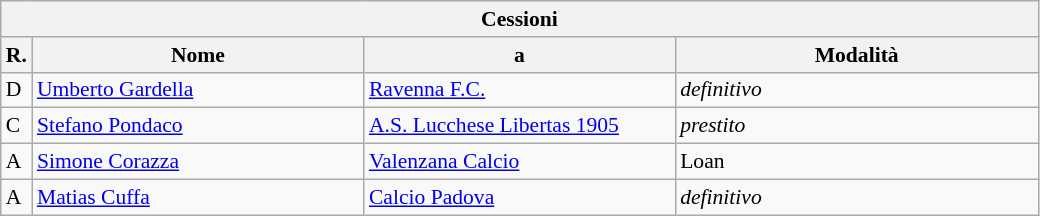<table class="wikitable" style="font-size:90%;">
<tr>
<th colspan="4">Cessioni</th>
</tr>
<tr>
<th width=3%>R.</th>
<th width=32%>Nome</th>
<th width=30%>a</th>
<th width=35%>Modalità</th>
</tr>
<tr>
<td>D</td>
<td><a href='#'>Umberto Gardella</a></td>
<td><a href='#'>Ravenna F.C.</a></td>
<td><em>definitivo</em></td>
</tr>
<tr>
<td>C</td>
<td><a href='#'>Stefano Pondaco</a></td>
<td><a href='#'>A.S. Lucchese Libertas 1905</a></td>
<td><em>prestito</em></td>
</tr>
<tr>
<td>A</td>
<td><a href='#'>Simone Corazza</a></td>
<td><a href='#'>Valenzana Calcio</a></td>
<td>Loan</td>
</tr>
<tr>
<td>A</td>
<td><a href='#'>Matias Cuffa</a></td>
<td><a href='#'>Calcio Padova</a></td>
<td><em>definitivo</em></td>
</tr>
</table>
